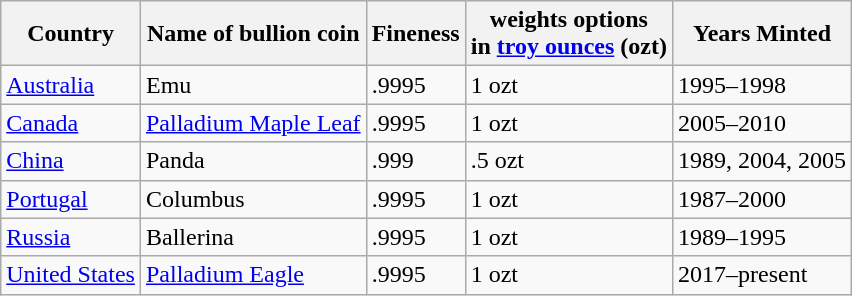<table class="wikitable sortable">
<tr>
<th>Country</th>
<th>Name of bullion coin</th>
<th>Fineness</th>
<th>weights options<br>in <a href='#'>troy ounces</a> (ozt)</th>
<th>Years Minted</th>
</tr>
<tr>
<td><a href='#'>Australia</a></td>
<td>Emu</td>
<td>.9995</td>
<td>1 ozt</td>
<td>1995–1998</td>
</tr>
<tr>
<td><a href='#'>Canada</a></td>
<td><a href='#'>Palladium Maple Leaf</a></td>
<td>.9995</td>
<td>1 ozt</td>
<td>2005–2010</td>
</tr>
<tr>
<td><a href='#'>China</a></td>
<td>Panda</td>
<td>.999</td>
<td>.5 ozt</td>
<td>1989, 2004, 2005</td>
</tr>
<tr>
<td><a href='#'>Portugal</a></td>
<td>Columbus</td>
<td>.9995</td>
<td>1 ozt</td>
<td>1987–2000</td>
</tr>
<tr>
<td><a href='#'>Russia</a></td>
<td>Ballerina</td>
<td>.9995</td>
<td>1 ozt</td>
<td>1989–1995</td>
</tr>
<tr>
<td><a href='#'>United States</a></td>
<td><a href='#'>Palladium Eagle</a></td>
<td>.9995</td>
<td>1 ozt</td>
<td>2017–present</td>
</tr>
</table>
